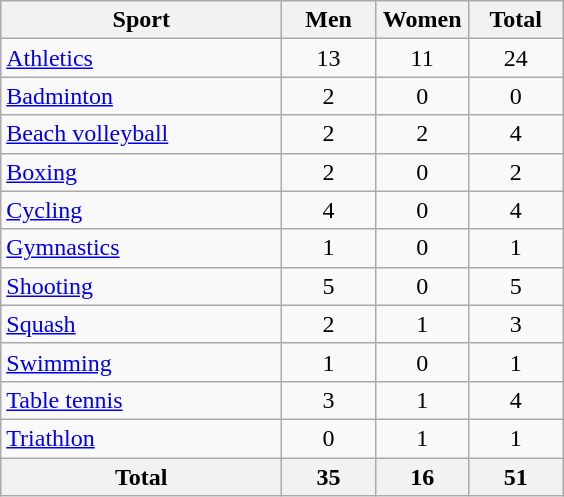<table class="wikitable sortable" style="text-align:center;">
<tr>
<th width=180>Sport</th>
<th width=55>Men</th>
<th width=55>Women</th>
<th width=55>Total</th>
</tr>
<tr>
<td align=left><a href='#'>Athletics</a></td>
<td>13</td>
<td>11</td>
<td>24</td>
</tr>
<tr>
<td align=left><a href='#'>Badminton</a></td>
<td>2</td>
<td>0</td>
<td>0</td>
</tr>
<tr>
<td align=left><a href='#'>Beach volleyball</a></td>
<td>2</td>
<td>2</td>
<td>4</td>
</tr>
<tr>
<td align=left><a href='#'>Boxing</a></td>
<td>2</td>
<td>0</td>
<td>2</td>
</tr>
<tr>
<td align=left><a href='#'>Cycling</a></td>
<td>4</td>
<td>0</td>
<td>4</td>
</tr>
<tr>
<td align=left><a href='#'>Gymnastics</a></td>
<td>1</td>
<td>0</td>
<td>1</td>
</tr>
<tr>
<td align=left><a href='#'>Shooting</a></td>
<td>5</td>
<td>0</td>
<td>5</td>
</tr>
<tr>
<td align=left><a href='#'>Squash</a></td>
<td>2</td>
<td>1</td>
<td>3</td>
</tr>
<tr>
<td align=left><a href='#'>Swimming</a></td>
<td>1</td>
<td>0</td>
<td>1</td>
</tr>
<tr>
<td align=left><a href='#'>Table tennis</a></td>
<td>3</td>
<td>1</td>
<td>4</td>
</tr>
<tr>
<td align=left><a href='#'>Triathlon</a></td>
<td>0</td>
<td>1</td>
<td>1</td>
</tr>
<tr>
<th>Total</th>
<th>35</th>
<th>16</th>
<th>51</th>
</tr>
</table>
